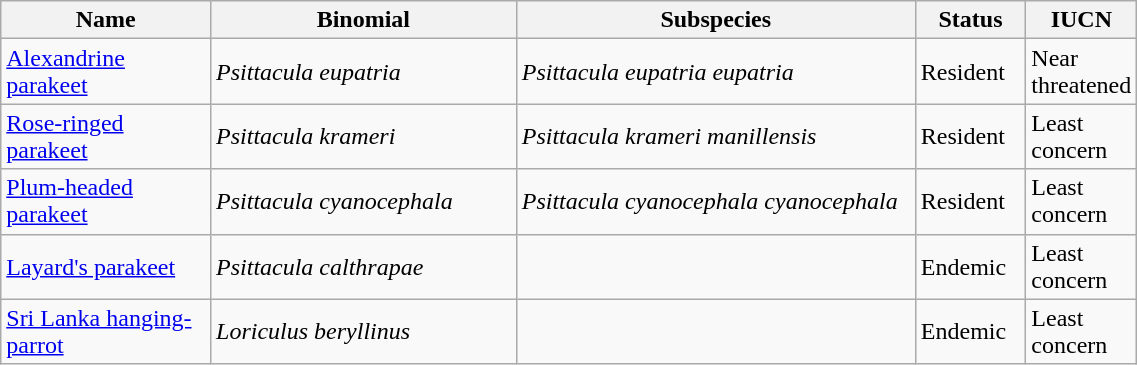<table width=60% class="wikitable">
<tr>
<th width=20%>Name</th>
<th width=30%>Binomial</th>
<th width=40%>Subspecies</th>
<th width=30%>Status</th>
<th width=30%>IUCN</th>
</tr>
<tr>
<td><a href='#'>Alexandrine parakeet</a><br></td>
<td><em>Psittacula eupatria</em></td>
<td><em>Psittacula eupatria eupatria</em></td>
<td>Resident</td>
<td>Near threatened</td>
</tr>
<tr>
<td><a href='#'>Rose-ringed parakeet</a><br></td>
<td><em>Psittacula krameri</em></td>
<td><em>Psittacula krameri manillensis</em></td>
<td>Resident</td>
<td>Least concern</td>
</tr>
<tr>
<td><a href='#'>Plum-headed parakeet</a><br></td>
<td><em>Psittacula cyanocephala</em></td>
<td><em>Psittacula cyanocephala cyanocephala</em></td>
<td>Resident</td>
<td>Least concern</td>
</tr>
<tr>
<td><a href='#'>Layard's parakeet</a><br></td>
<td><em>Psittacula calthrapae</em></td>
<td></td>
<td>Endemic</td>
<td>Least concern</td>
</tr>
<tr>
<td><a href='#'>Sri Lanka hanging-parrot</a><br></td>
<td><em>Loriculus beryllinus</em></td>
<td></td>
<td>Endemic</td>
<td>Least concern</td>
</tr>
</table>
